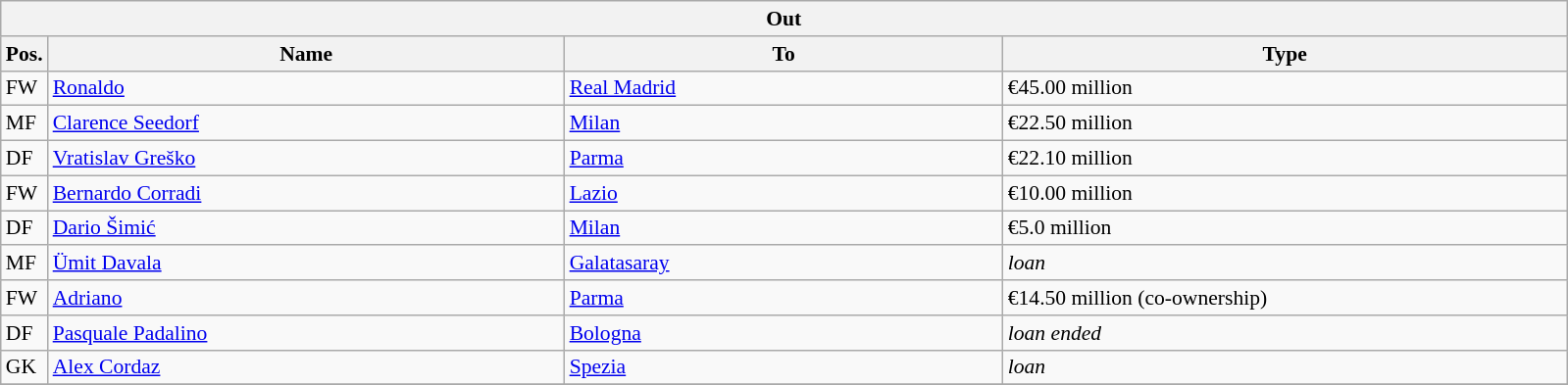<table class="wikitable" style="font-size:90%;">
<tr>
<th colspan="4">Out</th>
</tr>
<tr>
<th width=3%>Pos.</th>
<th width=33%>Name</th>
<th width=28%>To</th>
<th width=36%>Type</th>
</tr>
<tr>
<td>FW</td>
<td><a href='#'>Ronaldo</a></td>
<td><a href='#'>Real Madrid</a></td>
<td>€45.00 million</td>
</tr>
<tr>
<td>MF</td>
<td><a href='#'>Clarence Seedorf</a></td>
<td><a href='#'>Milan</a></td>
<td>€22.50 million</td>
</tr>
<tr>
<td>DF</td>
<td><a href='#'>Vratislav Greško</a></td>
<td><a href='#'>Parma</a></td>
<td>€22.10 million</td>
</tr>
<tr>
<td>FW</td>
<td><a href='#'>Bernardo Corradi</a></td>
<td><a href='#'>Lazio</a></td>
<td>€10.00 million</td>
</tr>
<tr>
<td>DF</td>
<td><a href='#'>Dario Šimić</a></td>
<td><a href='#'>Milan</a></td>
<td>€5.0 million</td>
</tr>
<tr>
<td>MF</td>
<td><a href='#'>Ümit Davala</a></td>
<td><a href='#'>Galatasaray</a></td>
<td><em>loan</em></td>
</tr>
<tr>
<td>FW</td>
<td><a href='#'>Adriano</a></td>
<td><a href='#'>Parma</a></td>
<td>€14.50 million (co-ownership)</td>
</tr>
<tr>
<td>DF</td>
<td><a href='#'>Pasquale Padalino</a></td>
<td><a href='#'>Bologna</a></td>
<td><em>loan ended</em></td>
</tr>
<tr>
<td>GK</td>
<td><a href='#'>Alex Cordaz</a></td>
<td><a href='#'>Spezia</a></td>
<td><em>loan</em></td>
</tr>
<tr>
</tr>
</table>
